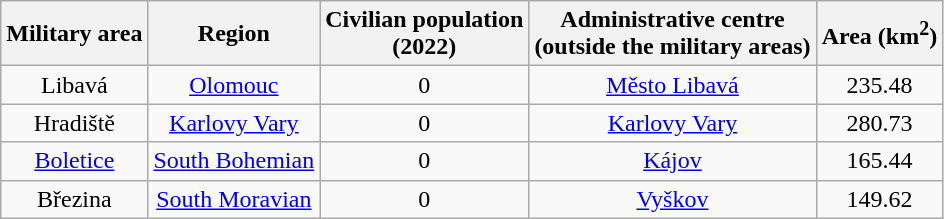<table class="wikitable sortable">
<tr>
<th>Military area</th>
<th>Region</th>
<th>Civilian population<br>(2022)</th>
<th>Administrative centre<br>(outside the military areas)</th>
<th>Area (km<sup>2</sup>)<br></th>
</tr>
<tr>
<td align=center>Libavá</td>
<td align=center><a href='#'>Olomouc</a></td>
<td align=center>0</td>
<td align=center><a href='#'>Město Libavá</a></td>
<td align=center>235.48</td>
</tr>
<tr>
<td align=center>Hradiště</td>
<td align=center><a href='#'>Karlovy Vary</a></td>
<td align=center>0</td>
<td align=center><a href='#'>Karlovy Vary</a></td>
<td align=center>280.73</td>
</tr>
<tr>
<td align=center><a href='#'>Boletice</a></td>
<td align=center><a href='#'>South Bohemian</a></td>
<td align=center>0</td>
<td align=center><a href='#'>Kájov</a></td>
<td align=center>165.44</td>
</tr>
<tr>
<td align=center>Březina</td>
<td align=center><a href='#'>South Moravian</a></td>
<td align=center>0</td>
<td align=center><a href='#'>Vyškov</a></td>
<td align=center>149.62</td>
</tr>
</table>
